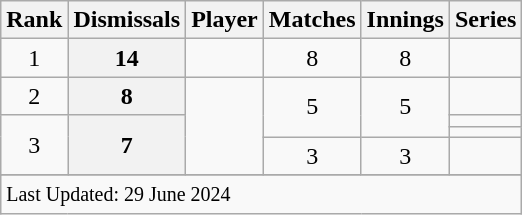<table class="wikitable sortable">
<tr>
<th scope=col>Rank</th>
<th scope=col>Dismissals</th>
<th scope=col>Player</th>
<th scope=col>Matches</th>
<th scope=col>Innings</th>
<th scope=col>Series</th>
</tr>
<tr>
<td align=center>1</td>
<th scope=row style=text-align:center;>14</th>
<td></td>
<td align=center>8</td>
<td align=center>8</td>
<td></td>
</tr>
<tr>
<td align=center>2</td>
<th scope=row style=text-align:center;>8</th>
<td rowspan=4></td>
<td align=center rowspan=3>5</td>
<td align=center rowspan=3>5</td>
<td></td>
</tr>
<tr>
<td align=center rowspan=3>3</td>
<th scope=row style=text-align:center; rowspan=3>7</th>
<td></td>
</tr>
<tr>
<td></td>
</tr>
<tr>
<td align=center>3</td>
<td align=center>3</td>
<td></td>
</tr>
<tr>
</tr>
<tr class=sortbottom>
<td colspan=6><small>Last Updated: 29 June 2024</small></td>
</tr>
</table>
